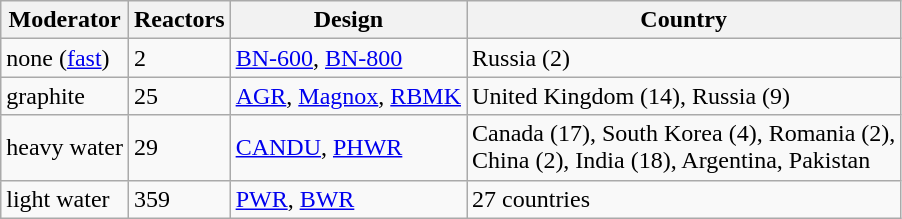<table class="wikitable">
<tr>
<th>Moderator</th>
<th>Reactors</th>
<th>Design</th>
<th>Country</th>
</tr>
<tr>
<td>none (<a href='#'>fast</a>)</td>
<td>2</td>
<td><a href='#'>BN-600</a>, <a href='#'>BN-800</a></td>
<td>Russia (2)</td>
</tr>
<tr>
<td>graphite</td>
<td>25</td>
<td><a href='#'>AGR</a>, <a href='#'>Magnox</a>, <a href='#'>RBMK</a></td>
<td>United Kingdom (14), Russia (9)</td>
</tr>
<tr>
<td>heavy water</td>
<td>29</td>
<td><a href='#'>CANDU</a>, <a href='#'>PHWR</a></td>
<td>Canada (17), South Korea (4), Romania (2),<br> China (2), India (18), Argentina, Pakistan</td>
</tr>
<tr>
<td>light water</td>
<td>359</td>
<td><a href='#'>PWR</a>, <a href='#'>BWR</a></td>
<td>27 countries</td>
</tr>
</table>
